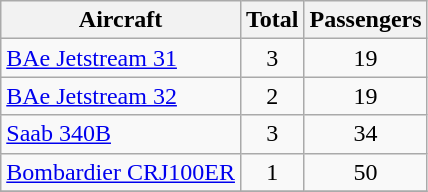<table class="wikitable">
<tr>
<th>Aircraft</th>
<th>Total</th>
<th>Passengers</th>
</tr>
<tr>
<td><a href='#'>BAe Jetstream 31</a></td>
<td align="center">3</td>
<td align="center">19</td>
</tr>
<tr>
<td><a href='#'>BAe Jetstream 32</a></td>
<td align="center">2</td>
<td align="center">19</td>
</tr>
<tr>
<td><a href='#'>Saab 340B</a></td>
<td align="center">3</td>
<td align="center">34</td>
</tr>
<tr>
<td><a href='#'>Bombardier CRJ100ER</a></td>
<td align="center">1</td>
<td align="center">50</td>
</tr>
<tr>
</tr>
</table>
